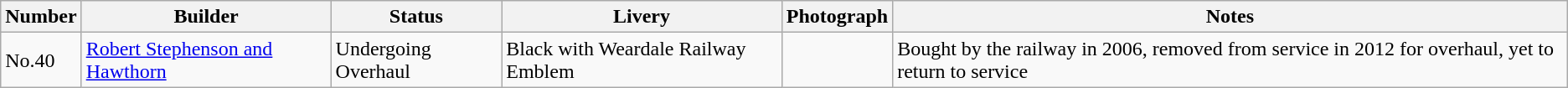<table class="wikitable">
<tr>
<th>Number</th>
<th>Builder</th>
<th>Status</th>
<th>Livery</th>
<th>Photograph</th>
<th>Notes</th>
</tr>
<tr>
<td>No.40</td>
<td><a href='#'>Robert Stephenson and Hawthorn</a></td>
<td>Undergoing Overhaul</td>
<td>Black with Weardale Railway Emblem</td>
<td></td>
<td>Bought by the railway in 2006, removed from service in 2012 for overhaul, yet to return to service</td>
</tr>
</table>
